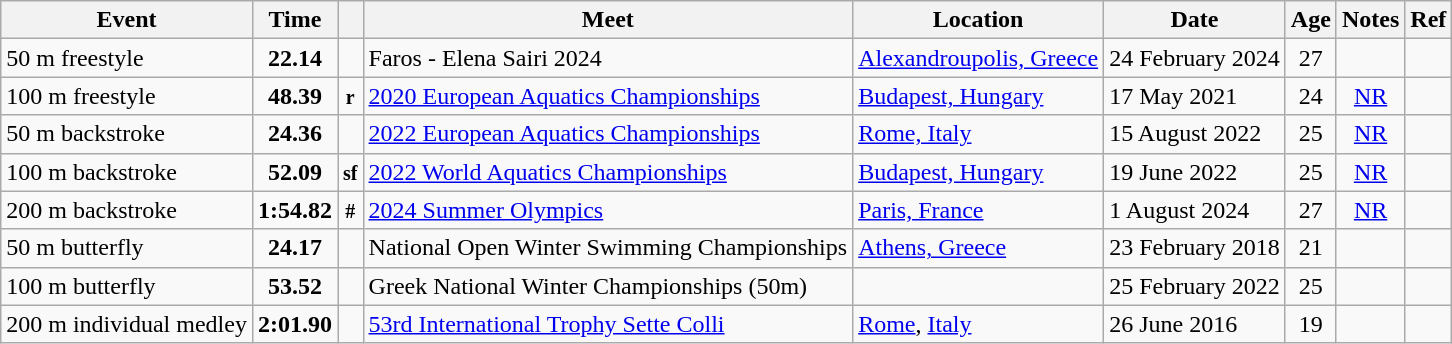<table class="wikitable">
<tr>
<th>Event</th>
<th>Time</th>
<th></th>
<th>Meet</th>
<th>Location</th>
<th>Date</th>
<th>Age</th>
<th>Notes</th>
<th>Ref</th>
</tr>
<tr>
<td>50 m freestyle</td>
<td style="text-align:center;"><strong>22.14</strong></td>
<td style="text-align:center;"></td>
<td>Faros - Elena Sairi 2024</td>
<td><a href='#'>Alexandroupolis, Greece</a></td>
<td>24 February 2024</td>
<td style="text-align:center;">27</td>
<td style="text-align:center;"></td>
<td style="text-align:center;"></td>
</tr>
<tr>
<td>100 m freestyle</td>
<td style="text-align:center;"><strong>48.39</strong></td>
<td style="text-align:center;"><strong><small>r</small></strong></td>
<td><a href='#'>2020 European Aquatics Championships</a></td>
<td><a href='#'>Budapest, Hungary</a></td>
<td>17 May 2021</td>
<td style="text-align:center;">24</td>
<td style="text-align:center;"><a href='#'>NR</a></td>
<td style="text-align:center;"></td>
</tr>
<tr>
<td>50 m backstroke</td>
<td style="text-align:center;"><strong>24.36</strong></td>
<td style="text-align:center;"></td>
<td><a href='#'>2022 European Aquatics Championships</a></td>
<td><a href='#'>Rome, Italy</a></td>
<td>15 August 2022</td>
<td style="text-align:center;">25</td>
<td style="text-align:center;"><a href='#'>NR</a></td>
<td style="text-align:center;"></td>
</tr>
<tr>
<td>100 m backstroke</td>
<td style="text-align:center;"><strong>52.09</strong></td>
<td style="text-align:center;"><strong><small>sf</small></strong></td>
<td><a href='#'>2022 World Aquatics Championships</a></td>
<td><a href='#'>Budapest, Hungary</a></td>
<td>19 June 2022</td>
<td style="text-align:center;">25</td>
<td style="text-align:center;"><a href='#'>NR</a></td>
<td style="text-align:center;"></td>
</tr>
<tr>
<td>200 m backstroke</td>
<td style="text-align:center;"><strong>1:54.82</strong></td>
<td style="text-align:center;"><strong><small>#</small></strong></td>
<td><a href='#'>2024 Summer Olympics</a></td>
<td><a href='#'>Paris, France</a></td>
<td>1 August 2024</td>
<td style="text-align:center;">27</td>
<td style="text-align:center;"><a href='#'>NR</a></td>
<td style="text-align:center;"></td>
</tr>
<tr>
<td>50 m butterfly</td>
<td style="text-align:center;"><strong>24.17</strong></td>
<td style="text-align:center;"></td>
<td>National Open Winter Swimming Championships</td>
<td><a href='#'>Athens, Greece</a></td>
<td>23 February 2018</td>
<td style="text-align:center;">21</td>
<td style="text-align:center;"></td>
<td style="text-align:center;"></td>
</tr>
<tr>
<td>100 m butterfly</td>
<td style="text-align:center;"><strong>53.52</strong></td>
<td style="text-align:center;"></td>
<td>Greek National Winter Championships (50m)</td>
<td></td>
<td>25 February 2022</td>
<td style="text-align:center;">25</td>
<td style="text-align:center;"></td>
<td style="text-align:center;"></td>
</tr>
<tr>
<td>200 m individual medley</td>
<td style="text-align:center;"><strong>2:01.90</strong></td>
<td style="text-align:center;"></td>
<td><a href='#'>53rd International Trophy Sette Colli</a></td>
<td><a href='#'>Rome</a>, <a href='#'>Italy</a></td>
<td>26 June 2016</td>
<td style="text-align:center;">19</td>
<td style="text-align:center;"></td>
<td style="text-align:center;"></td>
</tr>
</table>
